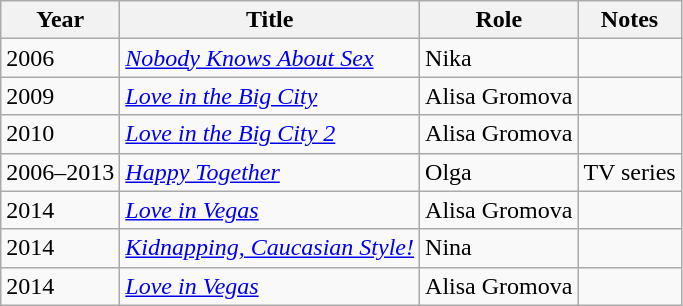<table class="wikitable sortable">
<tr>
<th>Year</th>
<th>Title</th>
<th>Role</th>
<th>Notes</th>
</tr>
<tr>
<td>2006</td>
<td><em><a href='#'>Nobody Knows About Sex</a></em></td>
<td>Nika</td>
<td></td>
</tr>
<tr>
<td>2009</td>
<td><em><a href='#'>Love in the Big City</a></em></td>
<td>Alisa Gromova</td>
<td></td>
</tr>
<tr>
<td>2010</td>
<td><em><a href='#'>Love in the Big City 2</a></em></td>
<td>Alisa Gromova</td>
<td></td>
</tr>
<tr>
<td>2006–2013</td>
<td><em><a href='#'>Happy Together</a></em></td>
<td>Olga</td>
<td>TV series</td>
</tr>
<tr>
<td>2014</td>
<td><em><a href='#'>Love in Vegas</a></em></td>
<td>Alisa Gromova</td>
<td></td>
</tr>
<tr>
<td>2014</td>
<td><em><a href='#'>Kidnapping, Caucasian Style!</a></em></td>
<td>Nina</td>
<td></td>
</tr>
<tr>
<td>2014</td>
<td><em><a href='#'>Love in Vegas</a></em></td>
<td>Alisa Gromova</td>
<td></td>
</tr>
</table>
